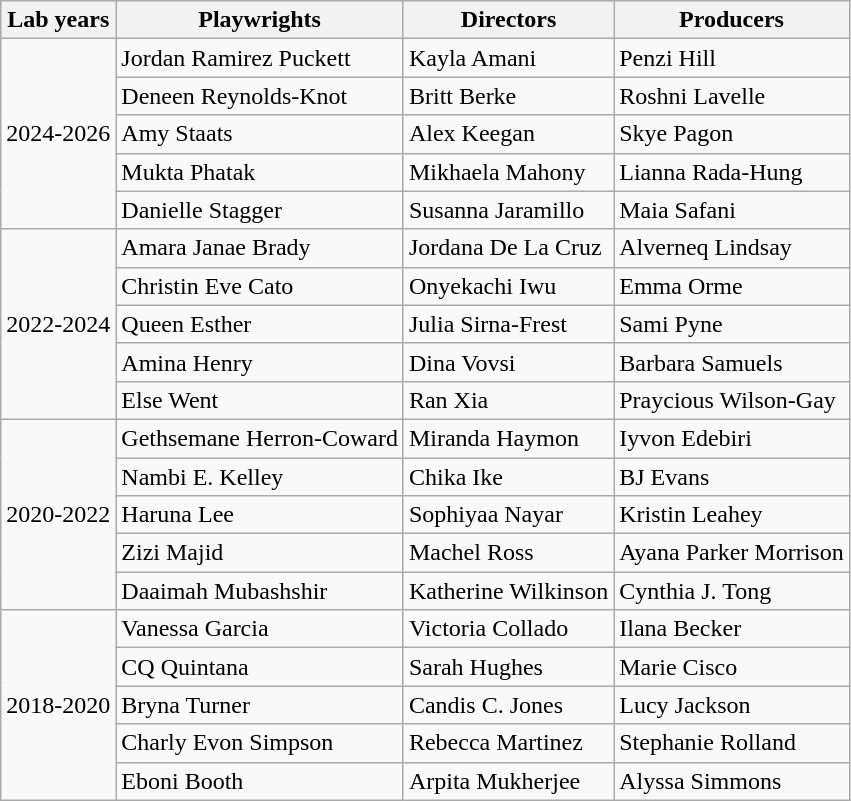<table class="wikitable mw-collapsible">
<tr>
<th>Lab years</th>
<th>Playwrights</th>
<th>Directors</th>
<th>Producers</th>
</tr>
<tr>
<td rowspan="5">2024-2026</td>
<td>Jordan Ramirez Puckett</td>
<td>Kayla Amani</td>
<td>Penzi Hill</td>
</tr>
<tr>
<td>Deneen Reynolds-Knot</td>
<td>Britt Berke</td>
<td>Roshni Lavelle</td>
</tr>
<tr>
<td>Amy Staats</td>
<td>Alex Keegan</td>
<td>Skye Pagon</td>
</tr>
<tr>
<td>Mukta Phatak</td>
<td>Mikhaela Mahony</td>
<td>Lianna Rada-Hung</td>
</tr>
<tr>
<td>Danielle Stagger</td>
<td>Susanna Jaramillo</td>
<td>Maia Safani</td>
</tr>
<tr>
<td rowspan="5">2022-2024</td>
<td>Amara Janae Brady</td>
<td>Jordana De La Cruz</td>
<td>Alverneq Lindsay</td>
</tr>
<tr>
<td>Christin Eve Cato</td>
<td>Onyekachi Iwu</td>
<td>Emma Orme</td>
</tr>
<tr>
<td>Queen Esther</td>
<td>Julia Sirna-Frest</td>
<td>Sami Pyne</td>
</tr>
<tr>
<td>Amina Henry</td>
<td>Dina Vovsi</td>
<td>Barbara Samuels</td>
</tr>
<tr>
<td>Else Went</td>
<td>Ran Xia</td>
<td>Praycious Wilson-Gay</td>
</tr>
<tr>
<td rowspan="5">2020-2022</td>
<td>Gethsemane Herron-Coward</td>
<td>Miranda Haymon</td>
<td>Iyvon Edebiri</td>
</tr>
<tr>
<td>Nambi E. Kelley</td>
<td>Chika Ike</td>
<td>BJ Evans</td>
</tr>
<tr>
<td>Haruna Lee</td>
<td>Sophiyaa Nayar</td>
<td>Kristin Leahey</td>
</tr>
<tr>
<td>Zizi Majid</td>
<td>Machel Ross</td>
<td>Ayana Parker Morrison</td>
</tr>
<tr>
<td>Daaimah Mubashshir</td>
<td>Katherine Wilkinson</td>
<td>Cynthia J. Tong</td>
</tr>
<tr>
<td rowspan="5">2018-2020</td>
<td>Vanessa Garcia</td>
<td>Victoria Collado</td>
<td>Ilana Becker</td>
</tr>
<tr>
<td>CQ Quintana</td>
<td>Sarah Hughes</td>
<td>Marie Cisco</td>
</tr>
<tr>
<td>Bryna Turner</td>
<td>Candis C. Jones</td>
<td>Lucy Jackson</td>
</tr>
<tr>
<td>Charly Evon Simpson</td>
<td>Rebecca Martinez</td>
<td>Stephanie Rolland</td>
</tr>
<tr>
<td>Eboni Booth</td>
<td>Arpita Mukherjee</td>
<td>Alyssa Simmons</td>
</tr>
</table>
